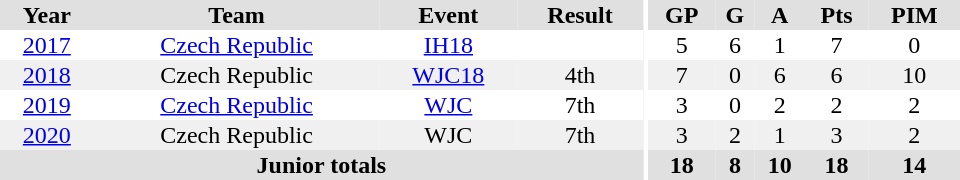<table border="0" cellpadding="1" cellspacing="0" ID="Table3" style="text-align:center; width:40em;">
<tr bgcolor="#e0e0e0">
<th>Year</th>
<th>Team</th>
<th>Event</th>
<th>Result</th>
<th rowspan="99" bgcolor="#ffffff"></th>
<th>GP</th>
<th>G</th>
<th>A</th>
<th>Pts</th>
<th>PIM</th>
</tr>
<tr>
<td><a href='#'>2017</a></td>
<td><a href='#'>Czech Republic</a></td>
<td><a href='#'>IH18</a></td>
<td></td>
<td>5</td>
<td>6</td>
<td>1</td>
<td>7</td>
<td>0</td>
</tr>
<tr bgcolor="#f0f0f0">
<td><a href='#'>2018</a></td>
<td>Czech Republic</td>
<td><a href='#'>WJC18</a></td>
<td>4th</td>
<td>7</td>
<td>0</td>
<td>6</td>
<td>6</td>
<td>10</td>
</tr>
<tr>
<td><a href='#'>2019</a></td>
<td><a href='#'>Czech Republic</a></td>
<td><a href='#'>WJC</a></td>
<td>7th</td>
<td>3</td>
<td>0</td>
<td>2</td>
<td>2</td>
<td>2</td>
</tr>
<tr bgcolor="#f0f0f0">
<td><a href='#'>2020</a></td>
<td>Czech Republic</td>
<td>WJC</td>
<td>7th</td>
<td>3</td>
<td>2</td>
<td>1</td>
<td>3</td>
<td>2</td>
</tr>
<tr bgcolor="#e0e0e0">
<th colspan="4">Junior totals</th>
<th>18</th>
<th>8</th>
<th>10</th>
<th>18</th>
<th>14</th>
</tr>
</table>
